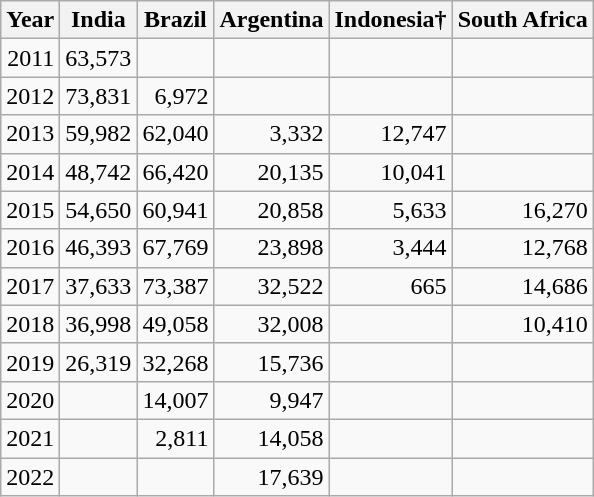<table class="wikitable" style="text-align: right;">
<tr>
<th>Year</th>
<th>India</th>
<th>Brazil</th>
<th>Argentina</th>
<th>Indonesia†</th>
<th>South Africa</th>
</tr>
<tr>
<td>2011</td>
<td>63,573</td>
<td></td>
<td></td>
<td></td>
<td></td>
</tr>
<tr>
<td>2012</td>
<td>73,831</td>
<td>6,972</td>
<td></td>
<td></td>
<td></td>
</tr>
<tr>
<td>2013</td>
<td>59,982</td>
<td>62,040</td>
<td>3,332</td>
<td>12,747</td>
<td></td>
</tr>
<tr>
<td>2014</td>
<td>48,742</td>
<td>66,420</td>
<td>20,135</td>
<td>10,041</td>
<td></td>
</tr>
<tr>
<td>2015</td>
<td>54,650</td>
<td>60,941</td>
<td>20,858</td>
<td>5,633</td>
<td>16,270</td>
</tr>
<tr>
<td>2016</td>
<td>46,393</td>
<td>67,769</td>
<td>23,898</td>
<td>3,444</td>
<td>12,768</td>
</tr>
<tr>
<td>2017</td>
<td>37,633</td>
<td>73,387</td>
<td>32,522</td>
<td>665</td>
<td>14,686</td>
</tr>
<tr>
<td>2018</td>
<td>36,998</td>
<td>49,058</td>
<td>32,008</td>
<td></td>
<td>10,410</td>
</tr>
<tr>
<td>2019</td>
<td>26,319</td>
<td>32,268</td>
<td>15,736</td>
<td></td>
<td></td>
</tr>
<tr>
<td>2020</td>
<td></td>
<td>14,007</td>
<td>9,947</td>
<td></td>
<td></td>
</tr>
<tr>
<td>2021</td>
<td></td>
<td>2,811</td>
<td>14,058</td>
<td></td>
<td></td>
</tr>
<tr>
<td>2022</td>
<td></td>
<td></td>
<td>17,639</td>
<td></td>
<td></td>
</tr>
</table>
